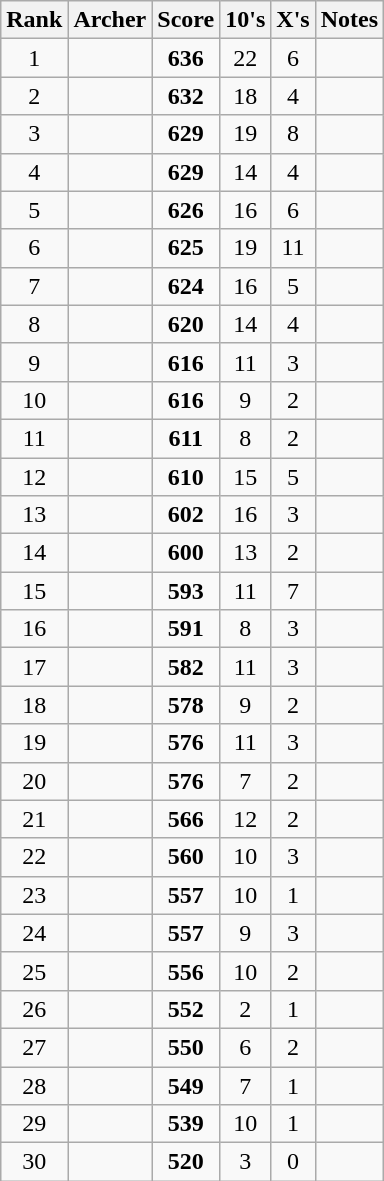<table class="wikitable sortable" style="text-align:center">
<tr>
<th>Rank</th>
<th>Archer</th>
<th>Score</th>
<th>10's</th>
<th>X's</th>
<th class="unsortable">Notes</th>
</tr>
<tr>
<td>1</td>
<td align=left></td>
<td><strong>636</strong></td>
<td>22</td>
<td>6</td>
<td></td>
</tr>
<tr>
<td>2</td>
<td align=left></td>
<td><strong>632</strong></td>
<td>18</td>
<td>4</td>
<td></td>
</tr>
<tr>
<td>3</td>
<td align=left></td>
<td><strong>629</strong></td>
<td>19</td>
<td>8</td>
<td></td>
</tr>
<tr>
<td>4</td>
<td align=left></td>
<td><strong>629</strong></td>
<td>14</td>
<td>4</td>
<td></td>
</tr>
<tr>
<td>5</td>
<td align=left></td>
<td><strong>626</strong></td>
<td>16</td>
<td>6</td>
<td></td>
</tr>
<tr>
<td>6</td>
<td align=left></td>
<td><strong>625</strong></td>
<td>19</td>
<td>11</td>
<td></td>
</tr>
<tr>
<td>7</td>
<td align=left></td>
<td><strong>624</strong></td>
<td>16</td>
<td>5</td>
<td></td>
</tr>
<tr>
<td>8</td>
<td align=left></td>
<td><strong>620</strong></td>
<td>14</td>
<td>4</td>
<td></td>
</tr>
<tr>
<td>9</td>
<td align=left></td>
<td><strong>616</strong></td>
<td>11</td>
<td>3</td>
<td></td>
</tr>
<tr>
<td>10</td>
<td align=left></td>
<td><strong>616</strong></td>
<td>9</td>
<td>2</td>
<td></td>
</tr>
<tr>
<td>11</td>
<td align=left></td>
<td><strong>611</strong></td>
<td>8</td>
<td>2</td>
<td></td>
</tr>
<tr>
<td>12</td>
<td align=left></td>
<td><strong>610</strong></td>
<td>15</td>
<td>5</td>
<td></td>
</tr>
<tr>
<td>13</td>
<td align=left></td>
<td><strong>602</strong></td>
<td>16</td>
<td>3</td>
<td></td>
</tr>
<tr>
<td>14</td>
<td align=left></td>
<td><strong>600</strong></td>
<td>13</td>
<td>2</td>
<td></td>
</tr>
<tr>
<td>15</td>
<td align=left></td>
<td><strong>593</strong></td>
<td>11</td>
<td>7</td>
<td></td>
</tr>
<tr>
<td>16</td>
<td align=left></td>
<td><strong>591</strong></td>
<td>8</td>
<td>3</td>
<td></td>
</tr>
<tr>
<td>17</td>
<td align=left></td>
<td><strong>582</strong></td>
<td>11</td>
<td>3</td>
<td></td>
</tr>
<tr>
<td>18</td>
<td align=left></td>
<td><strong>578</strong></td>
<td>9</td>
<td>2</td>
<td></td>
</tr>
<tr>
<td>19</td>
<td align=left></td>
<td><strong>576</strong></td>
<td>11</td>
<td>3</td>
<td></td>
</tr>
<tr>
<td>20</td>
<td align=left></td>
<td><strong>576</strong></td>
<td>7</td>
<td>2</td>
<td></td>
</tr>
<tr>
<td>21</td>
<td align=left></td>
<td><strong>566</strong></td>
<td>12</td>
<td>2</td>
<td></td>
</tr>
<tr>
<td>22</td>
<td align=left></td>
<td><strong>560</strong></td>
<td>10</td>
<td>3</td>
<td></td>
</tr>
<tr>
<td>23</td>
<td align=left></td>
<td><strong>557</strong></td>
<td>10</td>
<td>1</td>
<td></td>
</tr>
<tr>
<td>24</td>
<td align=left></td>
<td><strong>557</strong></td>
<td>9</td>
<td>3</td>
<td></td>
</tr>
<tr>
<td>25</td>
<td align=left></td>
<td><strong>556</strong></td>
<td>10</td>
<td>2</td>
<td></td>
</tr>
<tr>
<td>26</td>
<td align=left></td>
<td><strong>552</strong></td>
<td>2</td>
<td>1</td>
<td></td>
</tr>
<tr>
<td>27</td>
<td align=left></td>
<td><strong>550</strong></td>
<td>6</td>
<td>2</td>
<td></td>
</tr>
<tr>
<td>28</td>
<td align=left></td>
<td><strong>549</strong></td>
<td>7</td>
<td>1</td>
<td></td>
</tr>
<tr>
<td>29</td>
<td align=left></td>
<td><strong>539</strong></td>
<td>10</td>
<td>1</td>
<td></td>
</tr>
<tr>
<td>30</td>
<td align=left></td>
<td><strong>520</strong></td>
<td>3</td>
<td>0</td>
<td></td>
</tr>
</table>
